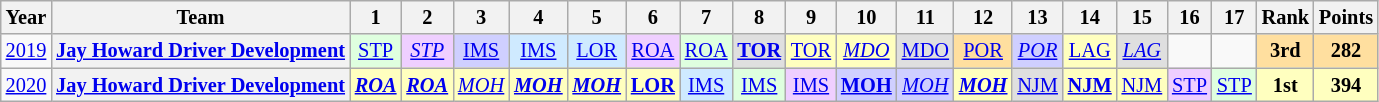<table class="wikitable" style="text-align:center; font-size:85%">
<tr>
<th>Year</th>
<th>Team</th>
<th>1</th>
<th>2</th>
<th>3</th>
<th>4</th>
<th>5</th>
<th>6</th>
<th>7</th>
<th>8</th>
<th>9</th>
<th>10</th>
<th>11</th>
<th>12</th>
<th>13</th>
<th>14</th>
<th>15</th>
<th>16</th>
<th>17</th>
<th>Rank</th>
<th>Points</th>
</tr>
<tr>
<td><a href='#'>2019</a></td>
<th nowrap><a href='#'>Jay Howard Driver Development</a></th>
<td style="background:#DFFFDF;"><a href='#'>STP</a><br></td>
<td style="background:#EFCFFF;"><a href='#'><em>STP</em></a><br></td>
<td style="background:#CFCFFF;"><a href='#'>IMS</a><br></td>
<td style="background:#CFEAFF;"><a href='#'>IMS</a><br></td>
<td style="background:#CFEAFF;"><a href='#'>LOR</a><br></td>
<td style="background:#EFCFFF;"><a href='#'>ROA</a><br></td>
<td style="background:#DFFFDF;"><a href='#'>ROA</a><br></td>
<td style="background:#DFDFDF;"><a href='#'><strong>TOR</strong></a><br></td>
<td style="background:#FFFFBF;"><a href='#'>TOR</a><br></td>
<td style="background:#FFFFBF;"><a href='#'><em>MDO</em></a><br></td>
<td style="background:#DFDFDF;"><a href='#'>MDO</a><br></td>
<td style="background:#FFDF9F;"><a href='#'>POR</a><br></td>
<td style="background:#CFCFFF;"><a href='#'><em>POR</em></a><br></td>
<td style="background:#FFFFBF;"><a href='#'>LAG</a><br></td>
<td style="background:#DFDFDF;"><a href='#'><em>LAG</em></a><br></td>
<td></td>
<td></td>
<th style="background:#FFDF9F;">3rd</th>
<th style="background:#FFDF9F;">282</th>
</tr>
<tr>
<td><a href='#'>2020</a></td>
<th nowrap><a href='#'>Jay Howard Driver Development</a></th>
<td style="background:#FFFFBF;"><a href='#'><strong><em>ROA</em></strong></a><br></td>
<td style="background:#FFFFBF;"><a href='#'><strong><em>ROA</em></strong></a><br></td>
<td style="background:#FFFFBF;"><a href='#'><em>MOH</em></a><br></td>
<td style="background:#FFFFBF;"><a href='#'><strong><em>MOH</em></strong></a><br></td>
<td style="background:#FFFFBF;"><a href='#'><strong><em>MOH</em></strong></a><br></td>
<td style="background:#FFFFBF;"><a href='#'><strong>LOR</strong></a><br></td>
<td style="background:#CFEAFF;"><a href='#'>IMS</a><br></td>
<td style="background:#DFFFDF;"><a href='#'>IMS</a><br></td>
<td style="background:#EFCFFF;"><a href='#'>IMS</a><br></td>
<td style="background:#CFCFFF;"><a href='#'><strong>MOH</strong></a><br></td>
<td style="background:#CFCFFF;"><a href='#'><em>MOH</em></a><br></td>
<td style="background:#FFFFBF;"><a href='#'><strong><em>MOH</em></strong></a><br></td>
<td style="background:#DFDFDF;"><a href='#'>NJM</a><br></td>
<td style="background:#FFFFBF;"><a href='#'><strong>NJM</strong></a><br></td>
<td style="background:#FFFFBF;"><a href='#'>NJM</a><br></td>
<td style="background:#EFCFFF;"><a href='#'>STP</a><br></td>
<td style="background:#DFFFDF;"><a href='#'>STP</a><br></td>
<th style="background:#FFFFBF;">1st</th>
<th style="background:#FFFFBF;">394</th>
</tr>
</table>
